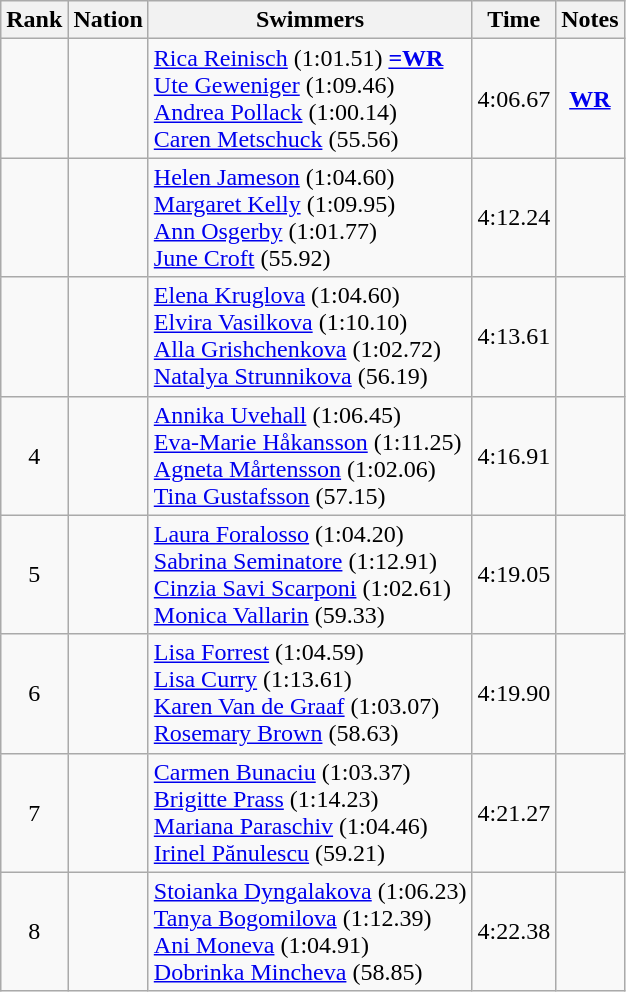<table class="wikitable sortable" style="text-align:center">
<tr>
<th>Rank</th>
<th>Nation</th>
<th>Swimmers</th>
<th>Time</th>
<th>Notes</th>
</tr>
<tr>
<td></td>
<td align=left></td>
<td align=left><a href='#'>Rica Reinisch</a> (1:01.51) <strong><a href='#'>=WR</a></strong><br><a href='#'>Ute Geweniger</a> (1:09.46)<br><a href='#'>Andrea Pollack</a> (1:00.14)<br><a href='#'>Caren Metschuck</a> (55.56)</td>
<td>4:06.67</td>
<td><strong><a href='#'>WR</a></strong></td>
</tr>
<tr>
<td></td>
<td align=left></td>
<td align=left><a href='#'>Helen Jameson</a> (1:04.60)<br><a href='#'>Margaret Kelly</a> (1:09.95)<br><a href='#'>Ann Osgerby</a> (1:01.77)<br><a href='#'>June Croft</a> (55.92)</td>
<td>4:12.24</td>
<td></td>
</tr>
<tr>
<td></td>
<td align=left></td>
<td align=left><a href='#'>Elena Kruglova</a> (1:04.60)<br><a href='#'>Elvira Vasilkova</a> (1:10.10)<br><a href='#'>Alla Grishchenkova</a> (1:02.72)<br><a href='#'>Natalya Strunnikova</a> (56.19)</td>
<td>4:13.61</td>
<td></td>
</tr>
<tr>
<td>4</td>
<td align=left></td>
<td align=left><a href='#'>Annika Uvehall</a> (1:06.45)<br><a href='#'>Eva-Marie Håkansson</a> (1:11.25)<br><a href='#'>Agneta Mårtensson</a> (1:02.06)<br><a href='#'>Tina Gustafsson</a> (57.15)</td>
<td>4:16.91</td>
<td></td>
</tr>
<tr>
<td>5</td>
<td align=left></td>
<td align=left><a href='#'>Laura Foralosso</a> (1:04.20)<br><a href='#'>Sabrina Seminatore</a> (1:12.91)<br><a href='#'>Cinzia Savi Scarponi</a> (1:02.61)<br><a href='#'>Monica Vallarin</a> (59.33)</td>
<td>4:19.05</td>
<td></td>
</tr>
<tr>
<td>6</td>
<td align=left></td>
<td align=left><a href='#'>Lisa Forrest</a> (1:04.59)<br><a href='#'>Lisa Curry</a> (1:13.61)<br><a href='#'>Karen Van de Graaf</a> (1:03.07)<br><a href='#'>Rosemary Brown</a> (58.63)</td>
<td>4:19.90</td>
<td></td>
</tr>
<tr>
<td>7</td>
<td align=left></td>
<td align=left><a href='#'>Carmen Bunaciu</a> (1:03.37)<br><a href='#'>Brigitte Prass</a> (1:14.23)<br><a href='#'>Mariana Paraschiv</a> (1:04.46)<br><a href='#'>Irinel Pănulescu</a> (59.21)</td>
<td>4:21.27</td>
<td></td>
</tr>
<tr>
<td>8</td>
<td align=left></td>
<td align=left><a href='#'>Stoianka Dyngalakova</a> (1:06.23)<br><a href='#'>Tanya Bogomilova</a> (1:12.39)<br><a href='#'>Ani Moneva</a> (1:04.91)<br><a href='#'>Dobrinka Mincheva</a> (58.85)</td>
<td>4:22.38</td>
<td></td>
</tr>
</table>
